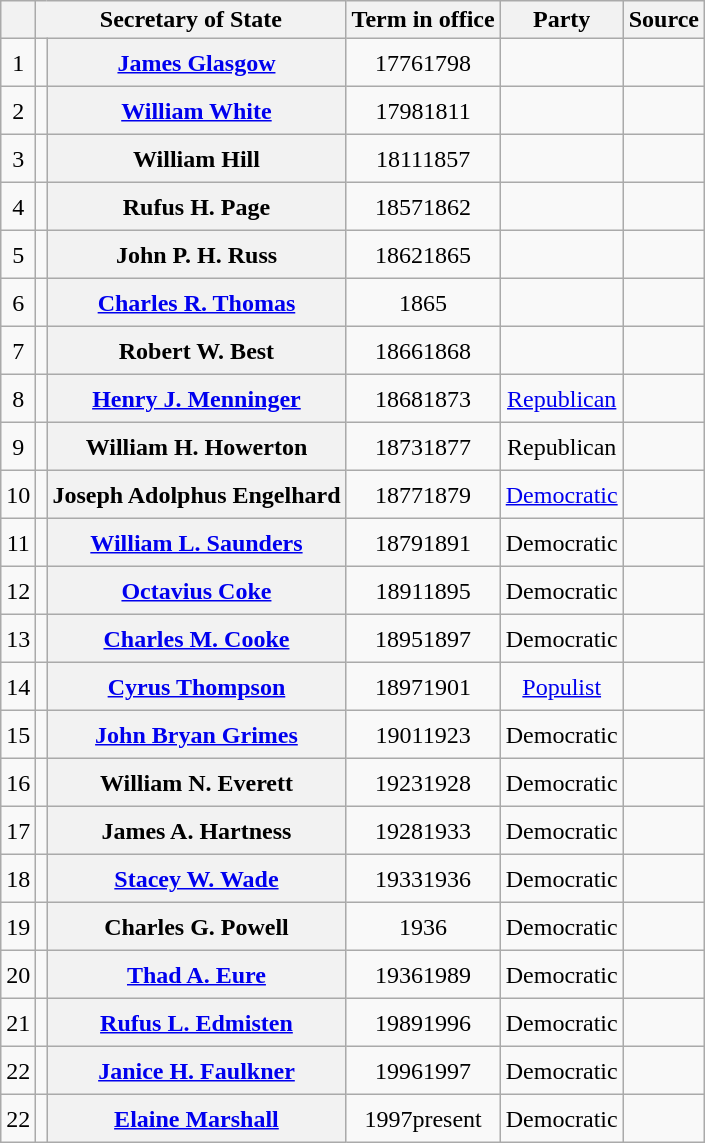<table class="wikitable sortable" style="text-align:center;">
<tr>
<th scope="col" data-sort-type="number"></th>
<th scope="col" colspan="2">Secretary of State</th>
<th scope="col">Term in office</th>
<th scope="col">Party</th>
<th scope="col">Source</th>
</tr>
<tr style="height:2em;">
<td>1</td>
<td data-sort-value="Glasgow, James"></td>
<th scope="row"><a href='#'>James Glasgow</a></th>
<td>17761798</td>
<td></td>
<td></td>
</tr>
<tr style="height:2em;">
<td>2</td>
<td data-sort-value="White, William"></td>
<th scope="row"><a href='#'>William White</a></th>
<td>17981811</td>
<td></td>
<td></td>
</tr>
<tr style="height:2em;">
<td>3</td>
<td data-sort-value="Hill, William"></td>
<th scope="row">William Hill</th>
<td>18111857</td>
<td></td>
<td></td>
</tr>
<tr style="height:2em;">
<td>4</td>
<td data-sort-value="Page, Rufus H."></td>
<th scope="row">Rufus H. Page</th>
<td>18571862</td>
<td></td>
<td></td>
</tr>
<tr style="height:2em;">
<td>5</td>
<td data-sort-value="Russ, John P. H."></td>
<th scope="row">John P. H. Russ</th>
<td>18621865</td>
<td></td>
<td></td>
</tr>
<tr style="height:2em;">
<td>6</td>
<td data-sort-value="Thomas, Charles R."></td>
<th scope="row"><a href='#'>Charles R. Thomas</a></th>
<td>1865</td>
<td></td>
<td></td>
</tr>
<tr style="height:2em;">
<td>7</td>
<td data-sort-value="Best, Robert W."></td>
<th scope="row">Robert W. Best</th>
<td>18661868</td>
<td></td>
<td></td>
</tr>
<tr style="height:2em;">
<td>8</td>
<td data-sort-value="Menninger, Henry J."></td>
<th scope="row"><a href='#'>Henry J. Menninger</a></th>
<td>18681873</td>
<td><a href='#'>Republican</a></td>
<td></td>
</tr>
<tr style="height:2em;">
<td>9</td>
<td data-sort-value="Howerton, William H."></td>
<th scope="row">William H. Howerton</th>
<td>18731877</td>
<td>Republican</td>
<td></td>
</tr>
<tr style="height:2em;">
<td>10</td>
<td data-sort-value="Engelhard, Joseph Adolphus"></td>
<th scope="row">Joseph Adolphus Engelhard</th>
<td>18771879</td>
<td><a href='#'>Democratic</a></td>
<td></td>
</tr>
<tr style="height:2em;">
<td>11</td>
<td data-sort-value="Saunders, William L."></td>
<th scope="row"><a href='#'>William L. Saunders</a></th>
<td>18791891</td>
<td>Democratic</td>
<td></td>
</tr>
<tr style="height:2em;">
<td>12</td>
<td data-sort-value="Coke, Octavius"></td>
<th scope="row"><a href='#'>Octavius Coke</a></th>
<td>18911895</td>
<td>Democratic</td>
<td></td>
</tr>
<tr style="height:2em;">
<td>13</td>
<td data-sort-value="Cooke, Charles M."></td>
<th scope="row"><a href='#'>Charles M. Cooke</a></th>
<td>18951897</td>
<td>Democratic</td>
<td></td>
</tr>
<tr style="height:2em;">
<td>14</td>
<td data-sort-value="Thompson, Cyrus"></td>
<th scope="row"><a href='#'>Cyrus Thompson</a></th>
<td>18971901</td>
<td><a href='#'>Populist</a></td>
<td></td>
</tr>
<tr style="height:2em;">
<td>15</td>
<td data-sort-value="Grimes, John Bryan"></td>
<th scope="row"><a href='#'>John Bryan Grimes</a></th>
<td>19011923</td>
<td>Democratic</td>
<td></td>
</tr>
<tr style="height:2em;">
<td>16</td>
<td data-sort-value="Everett, William N."></td>
<th scope="row">William N. Everett</th>
<td>19231928</td>
<td>Democratic</td>
<td></td>
</tr>
<tr style="height:2em;">
<td>17</td>
<td data-sort-value="Hartness, James A."></td>
<th scope="row">James A. Hartness</th>
<td>19281933</td>
<td>Democratic</td>
<td></td>
</tr>
<tr style="height:2em;">
<td>18</td>
<td data-sort-value="Wade, Stacey W."></td>
<th scope="row"><a href='#'>Stacey W. Wade</a></th>
<td>19331936</td>
<td>Democratic</td>
<td></td>
</tr>
<tr style="height:2em;">
<td>19</td>
<td data-sort-value="Powell, Charles G."></td>
<th scope="row">Charles G. Powell</th>
<td>1936</td>
<td>Democratic</td>
<td></td>
</tr>
<tr style="height:2em;">
<td>20</td>
<td data-sort-value="Eure, Thad A."></td>
<th scope="row"><a href='#'>Thad A. Eure</a></th>
<td>19361989</td>
<td>Democratic</td>
<td></td>
</tr>
<tr style="height:2em;">
<td>21</td>
<td data-sort-value="Edmisten, Rufus L."></td>
<th scope="row"><a href='#'>Rufus L. Edmisten</a></th>
<td>19891996</td>
<td>Democratic</td>
<td></td>
</tr>
<tr style="height:2em;">
<td>22</td>
<td data-sort-value="Faulkner, Janice H."></td>
<th scope="row"><a href='#'>Janice H. Faulkner</a></th>
<td>19961997</td>
<td>Democratic</td>
<td></td>
</tr>
<tr style="height:2em;">
<td>22</td>
<td data-sort-value="Marshall, Elaine"></td>
<th scope="row"><a href='#'>Elaine Marshall</a></th>
<td>1997present</td>
<td>Democratic</td>
<td></td>
</tr>
</table>
